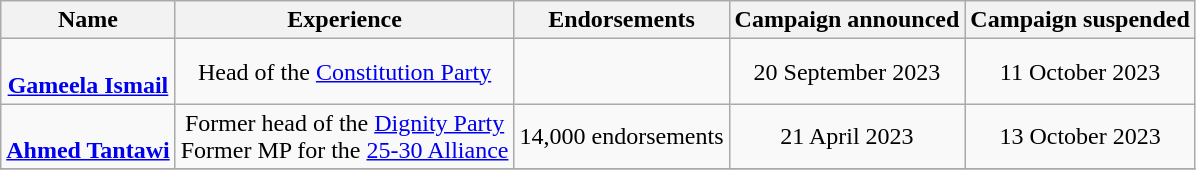<table class="wikitable sortable" style="text-align:center;">
<tr>
<th scope="col">Name</th>
<th scope="col" class="unsortable">Experience</th>
<th scope="col">Endorsements</th>
<th scope="col">Campaign announced</th>
<th scope="col">Campaign suspended</th>
</tr>
<tr>
<td scope="row" data-sort-value="Ismail, Gameela"><br><strong><a href='#'>Gameela Ismail</a></strong></td>
<td>Head of the <a href='#'>Constitution Party</a></td>
<td></td>
<td>20 September 2023</td>
<td>11 October 2023</td>
</tr>
<tr>
<td scope="row" data-sort-value="Tantawi, Ahmed"><br><strong><a href='#'>Ahmed Tantawi</a></strong></td>
<td>Former head of the <a href='#'>Dignity Party</a><br>Former MP for the <a href='#'>25-30 Alliance</a></td>
<td>14,000 endorsements</td>
<td>21 April 2023</td>
<td>13 October 2023</td>
</tr>
<tr>
</tr>
</table>
